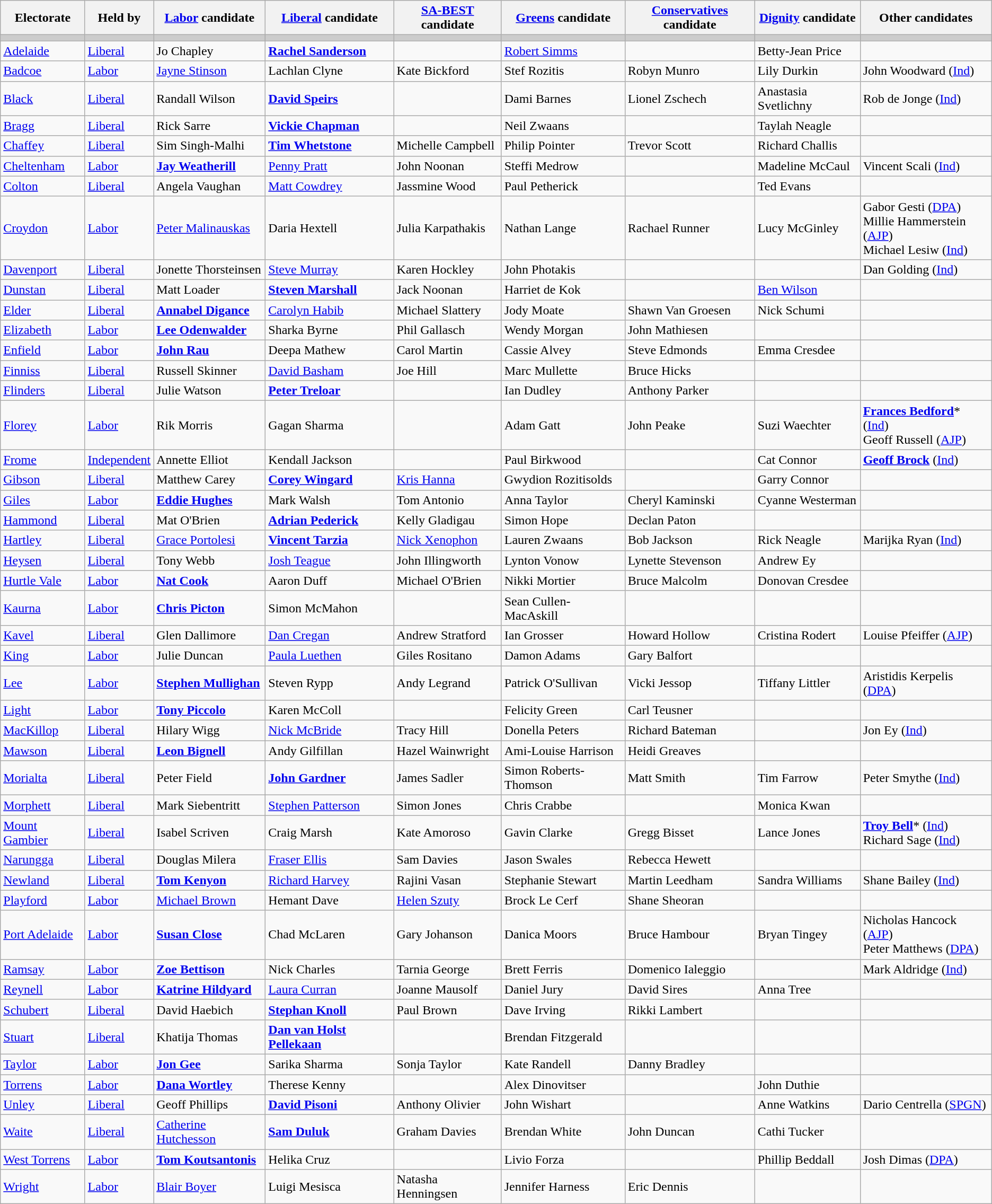<table class="wikitable">
<tr>
<th>Electorate</th>
<th>Held by</th>
<th><a href='#'>Labor</a> candidate</th>
<th><a href='#'>Liberal</a> candidate</th>
<th><a href='#'>SA-BEST</a> candidate</th>
<th><a href='#'>Greens</a> candidate</th>
<th><a href='#'>Conservatives</a> candidate</th>
<th><a href='#'>Dignity</a> candidate</th>
<th>Other candidates</th>
</tr>
<tr bgcolor="#cccccc">
<td></td>
<td></td>
<td></td>
<td></td>
<td></td>
<td></td>
<td></td>
<td></td>
<td></td>
</tr>
<tr>
<td><a href='#'>Adelaide</a></td>
<td><a href='#'>Liberal</a></td>
<td>Jo Chapley</td>
<td><strong><a href='#'>Rachel Sanderson</a></strong></td>
<td></td>
<td><a href='#'>Robert Simms</a></td>
<td></td>
<td>Betty-Jean Price</td>
<td></td>
</tr>
<tr>
<td><a href='#'>Badcoe</a></td>
<td><a href='#'>Labor</a></td>
<td><a href='#'>Jayne Stinson</a></td>
<td>Lachlan Clyne</td>
<td>Kate Bickford</td>
<td>Stef Rozitis</td>
<td>Robyn Munro</td>
<td>Lily Durkin</td>
<td>John Woodward (<a href='#'>Ind</a>)</td>
</tr>
<tr>
<td><a href='#'>Black</a></td>
<td><a href='#'>Liberal</a></td>
<td>Randall Wilson</td>
<td><strong><a href='#'>David Speirs</a></strong></td>
<td></td>
<td>Dami Barnes</td>
<td>Lionel Zschech</td>
<td>Anastasia Svetlichny</td>
<td>Rob de Jonge (<a href='#'>Ind</a>)</td>
</tr>
<tr>
<td><a href='#'>Bragg</a></td>
<td><a href='#'>Liberal</a></td>
<td>Rick Sarre</td>
<td><strong><a href='#'>Vickie Chapman</a></strong></td>
<td></td>
<td>Neil Zwaans</td>
<td></td>
<td>Taylah Neagle</td>
<td></td>
</tr>
<tr>
<td><a href='#'>Chaffey</a></td>
<td><a href='#'>Liberal</a></td>
<td>Sim Singh-Malhi</td>
<td><strong><a href='#'>Tim Whetstone</a></strong></td>
<td>Michelle Campbell</td>
<td>Philip Pointer</td>
<td>Trevor Scott</td>
<td>Richard Challis</td>
<td></td>
</tr>
<tr>
<td><a href='#'>Cheltenham</a></td>
<td><a href='#'>Labor</a></td>
<td><strong><a href='#'>Jay Weatherill</a></strong></td>
<td><a href='#'>Penny Pratt</a></td>
<td>John Noonan</td>
<td>Steffi Medrow</td>
<td></td>
<td>Madeline McCaul</td>
<td>Vincent Scali (<a href='#'>Ind</a>)</td>
</tr>
<tr>
<td><a href='#'>Colton</a></td>
<td><a href='#'>Liberal</a></td>
<td>Angela Vaughan</td>
<td><a href='#'>Matt Cowdrey</a></td>
<td>Jassmine Wood</td>
<td>Paul Petherick</td>
<td></td>
<td>Ted Evans</td>
<td></td>
</tr>
<tr>
<td><a href='#'>Croydon</a></td>
<td><a href='#'>Labor</a></td>
<td><a href='#'>Peter Malinauskas</a></td>
<td>Daria Hextell</td>
<td>Julia Karpathakis</td>
<td>Nathan Lange</td>
<td>Rachael Runner</td>
<td>Lucy McGinley</td>
<td>Gabor Gesti (<a href='#'>DPA</a>)<br>Millie Hammerstein (<a href='#'>AJP</a>)<br>Michael Lesiw (<a href='#'>Ind</a>)</td>
</tr>
<tr>
<td><a href='#'>Davenport</a></td>
<td><a href='#'>Liberal</a></td>
<td>Jonette Thorsteinsen</td>
<td><a href='#'>Steve Murray</a></td>
<td>Karen Hockley</td>
<td>John Photakis</td>
<td></td>
<td></td>
<td>Dan Golding (<a href='#'>Ind</a>)</td>
</tr>
<tr>
<td><a href='#'>Dunstan</a></td>
<td><a href='#'>Liberal</a></td>
<td>Matt Loader</td>
<td><strong><a href='#'>Steven Marshall</a></strong></td>
<td>Jack Noonan</td>
<td>Harriet de Kok</td>
<td></td>
<td><a href='#'>Ben Wilson</a></td>
<td></td>
</tr>
<tr>
<td><a href='#'>Elder</a></td>
<td><a href='#'>Liberal</a></td>
<td><strong><a href='#'>Annabel Digance</a></strong></td>
<td><a href='#'>Carolyn Habib</a></td>
<td>Michael Slattery</td>
<td>Jody Moate</td>
<td>Shawn Van Groesen</td>
<td>Nick Schumi</td>
<td></td>
</tr>
<tr>
<td><a href='#'>Elizabeth</a></td>
<td><a href='#'>Labor</a></td>
<td><strong><a href='#'>Lee Odenwalder</a></strong></td>
<td>Sharka Byrne</td>
<td>Phil Gallasch</td>
<td>Wendy Morgan</td>
<td>John Mathiesen</td>
<td></td>
<td></td>
</tr>
<tr>
<td><a href='#'>Enfield</a></td>
<td><a href='#'>Labor</a></td>
<td><strong><a href='#'>John Rau</a></strong></td>
<td>Deepa Mathew</td>
<td>Carol Martin</td>
<td>Cassie Alvey</td>
<td>Steve Edmonds</td>
<td>Emma Cresdee</td>
<td></td>
</tr>
<tr>
<td><a href='#'>Finniss</a></td>
<td><a href='#'>Liberal</a></td>
<td>Russell Skinner</td>
<td><a href='#'>David Basham</a></td>
<td>Joe Hill</td>
<td>Marc Mullette</td>
<td>Bruce Hicks</td>
<td></td>
<td></td>
</tr>
<tr>
<td><a href='#'>Flinders</a></td>
<td><a href='#'>Liberal</a></td>
<td>Julie Watson</td>
<td><strong><a href='#'>Peter Treloar</a></strong></td>
<td></td>
<td>Ian Dudley</td>
<td>Anthony Parker</td>
<td></td>
<td></td>
</tr>
<tr>
<td><a href='#'>Florey</a></td>
<td><a href='#'>Labor</a></td>
<td>Rik Morris</td>
<td>Gagan Sharma</td>
<td></td>
<td>Adam Gatt</td>
<td>John Peake</td>
<td>Suzi Waechter</td>
<td><strong><a href='#'>Frances Bedford</a></strong>* (<a href='#'>Ind</a>) <br> Geoff Russell (<a href='#'>AJP</a>)</td>
</tr>
<tr>
<td><a href='#'>Frome</a></td>
<td><a href='#'>Independent</a></td>
<td>Annette Elliot</td>
<td>Kendall Jackson</td>
<td></td>
<td>Paul Birkwood</td>
<td></td>
<td>Cat Connor</td>
<td><strong><a href='#'>Geoff Brock</a></strong> (<a href='#'>Ind</a>)</td>
</tr>
<tr>
<td><a href='#'>Gibson</a></td>
<td><a href='#'>Liberal</a></td>
<td>Matthew Carey</td>
<td><strong><a href='#'>Corey Wingard</a></strong></td>
<td><a href='#'>Kris Hanna</a></td>
<td>Gwydion Rozitisolds</td>
<td></td>
<td>Garry Connor</td>
<td></td>
</tr>
<tr>
<td><a href='#'>Giles</a></td>
<td><a href='#'>Labor</a></td>
<td><strong><a href='#'>Eddie Hughes</a></strong></td>
<td>Mark Walsh</td>
<td>Tom Antonio</td>
<td>Anna Taylor</td>
<td>Cheryl Kaminski</td>
<td>Cyanne Westerman</td>
<td></td>
</tr>
<tr>
<td><a href='#'>Hammond</a></td>
<td><a href='#'>Liberal</a></td>
<td>Mat O'Brien</td>
<td><strong><a href='#'>Adrian Pederick</a></strong></td>
<td>Kelly Gladigau</td>
<td>Simon Hope</td>
<td>Declan Paton</td>
<td></td>
<td></td>
</tr>
<tr>
<td><a href='#'>Hartley</a></td>
<td><a href='#'>Liberal</a></td>
<td><a href='#'>Grace Portolesi</a></td>
<td><strong><a href='#'>Vincent Tarzia</a></strong></td>
<td><a href='#'>Nick Xenophon</a></td>
<td>Lauren Zwaans</td>
<td>Bob Jackson</td>
<td>Rick Neagle</td>
<td>Marijka Ryan (<a href='#'>Ind</a>)</td>
</tr>
<tr>
<td><a href='#'>Heysen</a></td>
<td><a href='#'>Liberal</a></td>
<td>Tony Webb</td>
<td><a href='#'>Josh Teague</a></td>
<td>John Illingworth</td>
<td>Lynton Vonow</td>
<td>Lynette Stevenson</td>
<td>Andrew Ey</td>
<td></td>
</tr>
<tr>
<td><a href='#'>Hurtle Vale</a></td>
<td><a href='#'>Labor</a></td>
<td><strong><a href='#'>Nat Cook</a></strong></td>
<td>Aaron Duff</td>
<td>Michael O'Brien</td>
<td>Nikki Mortier</td>
<td>Bruce Malcolm</td>
<td>Donovan Cresdee</td>
<td></td>
</tr>
<tr>
<td><a href='#'>Kaurna</a></td>
<td><a href='#'>Labor</a></td>
<td><strong><a href='#'>Chris Picton</a></strong></td>
<td>Simon McMahon</td>
<td></td>
<td>Sean Cullen-MacAskill</td>
<td></td>
<td></td>
<td></td>
</tr>
<tr>
<td><a href='#'>Kavel</a></td>
<td><a href='#'>Liberal</a></td>
<td>Glen Dallimore</td>
<td><a href='#'>Dan Cregan</a></td>
<td>Andrew Stratford</td>
<td>Ian Grosser</td>
<td>Howard Hollow</td>
<td>Cristina Rodert</td>
<td>Louise Pfeiffer (<a href='#'>AJP</a>)</td>
</tr>
<tr>
<td><a href='#'>King</a></td>
<td><a href='#'>Labor</a></td>
<td>Julie Duncan</td>
<td><a href='#'>Paula Luethen</a></td>
<td>Giles Rositano</td>
<td>Damon Adams</td>
<td>Gary Balfort</td>
<td></td>
<td></td>
</tr>
<tr>
<td><a href='#'>Lee</a></td>
<td><a href='#'>Labor</a></td>
<td><strong><a href='#'>Stephen Mullighan</a></strong></td>
<td>Steven Rypp</td>
<td>Andy Legrand</td>
<td>Patrick O'Sullivan</td>
<td>Vicki Jessop</td>
<td>Tiffany Littler</td>
<td>Aristidis Kerpelis (<a href='#'>DPA</a>)</td>
</tr>
<tr>
<td><a href='#'>Light</a></td>
<td><a href='#'>Labor</a></td>
<td><strong><a href='#'>Tony Piccolo</a></strong></td>
<td>Karen McColl</td>
<td></td>
<td>Felicity Green</td>
<td>Carl Teusner</td>
<td></td>
<td></td>
</tr>
<tr>
<td><a href='#'>MacKillop</a></td>
<td><a href='#'>Liberal</a></td>
<td>Hilary Wigg</td>
<td><a href='#'>Nick McBride</a></td>
<td>Tracy Hill</td>
<td>Donella Peters</td>
<td>Richard Bateman</td>
<td></td>
<td>Jon Ey (<a href='#'>Ind</a>)</td>
</tr>
<tr>
<td><a href='#'>Mawson</a></td>
<td><a href='#'>Liberal</a></td>
<td><strong><a href='#'>Leon Bignell</a></strong></td>
<td>Andy Gilfillan</td>
<td>Hazel Wainwright</td>
<td>Ami-Louise Harrison</td>
<td>Heidi Greaves</td>
<td></td>
<td></td>
</tr>
<tr>
<td><a href='#'>Morialta</a></td>
<td><a href='#'>Liberal</a></td>
<td>Peter Field</td>
<td><strong><a href='#'>John Gardner</a></strong></td>
<td>James Sadler</td>
<td>Simon Roberts-Thomson</td>
<td>Matt Smith</td>
<td>Tim Farrow</td>
<td>Peter Smythe (<a href='#'>Ind</a>)</td>
</tr>
<tr>
<td><a href='#'>Morphett</a></td>
<td><a href='#'>Liberal</a></td>
<td>Mark Siebentritt</td>
<td><a href='#'>Stephen Patterson</a></td>
<td>Simon Jones</td>
<td>Chris Crabbe</td>
<td></td>
<td>Monica Kwan</td>
<td></td>
</tr>
<tr>
<td><a href='#'>Mount Gambier</a></td>
<td><a href='#'>Liberal</a></td>
<td>Isabel Scriven</td>
<td>Craig Marsh</td>
<td>Kate Amoroso</td>
<td>Gavin Clarke</td>
<td>Gregg Bisset</td>
<td>Lance Jones</td>
<td><strong><a href='#'>Troy Bell</a></strong>* (<a href='#'>Ind</a>)<br>Richard Sage (<a href='#'>Ind</a>)</td>
</tr>
<tr>
<td><a href='#'>Narungga</a></td>
<td><a href='#'>Liberal</a></td>
<td>Douglas Milera</td>
<td><a href='#'>Fraser Ellis</a></td>
<td>Sam Davies</td>
<td>Jason Swales</td>
<td>Rebecca Hewett</td>
<td></td>
<td></td>
</tr>
<tr>
<td><a href='#'>Newland</a></td>
<td><a href='#'>Liberal</a></td>
<td><strong><a href='#'>Tom Kenyon</a></strong></td>
<td><a href='#'>Richard Harvey</a></td>
<td>Rajini Vasan</td>
<td>Stephanie Stewart</td>
<td>Martin Leedham</td>
<td>Sandra Williams</td>
<td>Shane Bailey (<a href='#'>Ind</a>)</td>
</tr>
<tr>
<td><a href='#'>Playford</a></td>
<td><a href='#'>Labor</a></td>
<td><a href='#'>Michael Brown</a></td>
<td>Hemant Dave</td>
<td><a href='#'>Helen Szuty</a></td>
<td>Brock Le Cerf</td>
<td>Shane Sheoran</td>
<td></td>
<td></td>
</tr>
<tr>
<td><a href='#'>Port Adelaide</a></td>
<td><a href='#'>Labor</a></td>
<td><strong><a href='#'>Susan Close</a></strong></td>
<td>Chad McLaren</td>
<td>Gary Johanson</td>
<td>Danica Moors</td>
<td>Bruce Hambour</td>
<td>Bryan Tingey</td>
<td>Nicholas Hancock (<a href='#'>AJP</a>)<br>Peter Matthews (<a href='#'>DPA</a>)</td>
</tr>
<tr>
<td><a href='#'>Ramsay</a></td>
<td><a href='#'>Labor</a></td>
<td><strong><a href='#'>Zoe Bettison</a></strong></td>
<td>Nick Charles</td>
<td>Tarnia George</td>
<td>Brett Ferris</td>
<td>Domenico Ialeggio</td>
<td></td>
<td>Mark Aldridge (<a href='#'>Ind</a>)</td>
</tr>
<tr>
<td><a href='#'>Reynell</a></td>
<td><a href='#'>Labor</a></td>
<td><strong><a href='#'>Katrine Hildyard</a></strong></td>
<td><a href='#'>Laura Curran</a></td>
<td>Joanne Mausolf</td>
<td>Daniel Jury</td>
<td>David Sires</td>
<td>Anna Tree</td>
<td></td>
</tr>
<tr>
<td><a href='#'>Schubert</a></td>
<td><a href='#'>Liberal</a></td>
<td>David Haebich</td>
<td><strong><a href='#'>Stephan Knoll</a></strong></td>
<td>Paul Brown</td>
<td>Dave Irving</td>
<td>Rikki Lambert</td>
<td></td>
<td></td>
</tr>
<tr>
<td><a href='#'>Stuart</a></td>
<td><a href='#'>Liberal</a></td>
<td>Khatija Thomas</td>
<td><strong><a href='#'>Dan van Holst Pellekaan</a></strong></td>
<td></td>
<td>Brendan Fitzgerald</td>
<td></td>
<td></td>
<td></td>
</tr>
<tr>
<td><a href='#'>Taylor</a></td>
<td><a href='#'>Labor</a></td>
<td><strong><a href='#'>Jon Gee</a></strong></td>
<td>Sarika Sharma</td>
<td>Sonja Taylor</td>
<td>Kate Randell</td>
<td>Danny Bradley</td>
<td></td>
<td></td>
</tr>
<tr>
<td><a href='#'>Torrens</a></td>
<td><a href='#'>Labor</a></td>
<td><strong><a href='#'>Dana Wortley</a></strong></td>
<td>Therese Kenny</td>
<td></td>
<td>Alex Dinovitser</td>
<td></td>
<td>John Duthie</td>
<td></td>
</tr>
<tr>
<td><a href='#'>Unley</a></td>
<td><a href='#'>Liberal</a></td>
<td>Geoff Phillips</td>
<td><strong><a href='#'>David Pisoni</a></strong></td>
<td>Anthony Olivier</td>
<td>John Wishart</td>
<td></td>
<td>Anne Watkins</td>
<td>Dario Centrella (<a href='#'>SPGN</a>)</td>
</tr>
<tr>
<td><a href='#'>Waite</a></td>
<td><a href='#'>Liberal</a></td>
<td><a href='#'>Catherine Hutchesson</a></td>
<td><strong><a href='#'>Sam Duluk</a></strong></td>
<td>Graham Davies</td>
<td>Brendan White</td>
<td>John Duncan</td>
<td>Cathi Tucker</td>
<td></td>
</tr>
<tr>
<td><a href='#'>West Torrens</a></td>
<td><a href='#'>Labor</a></td>
<td><strong><a href='#'>Tom Koutsantonis</a></strong></td>
<td>Helika Cruz</td>
<td></td>
<td>Livio Forza</td>
<td></td>
<td>Phillip Beddall</td>
<td>Josh Dimas (<a href='#'>DPA</a>)</td>
</tr>
<tr>
<td><a href='#'>Wright</a></td>
<td><a href='#'>Labor</a></td>
<td><a href='#'>Blair Boyer</a></td>
<td>Luigi Mesisca</td>
<td>Natasha Henningsen</td>
<td>Jennifer Harness</td>
<td>Eric Dennis</td>
<td></td>
<td></td>
</tr>
</table>
